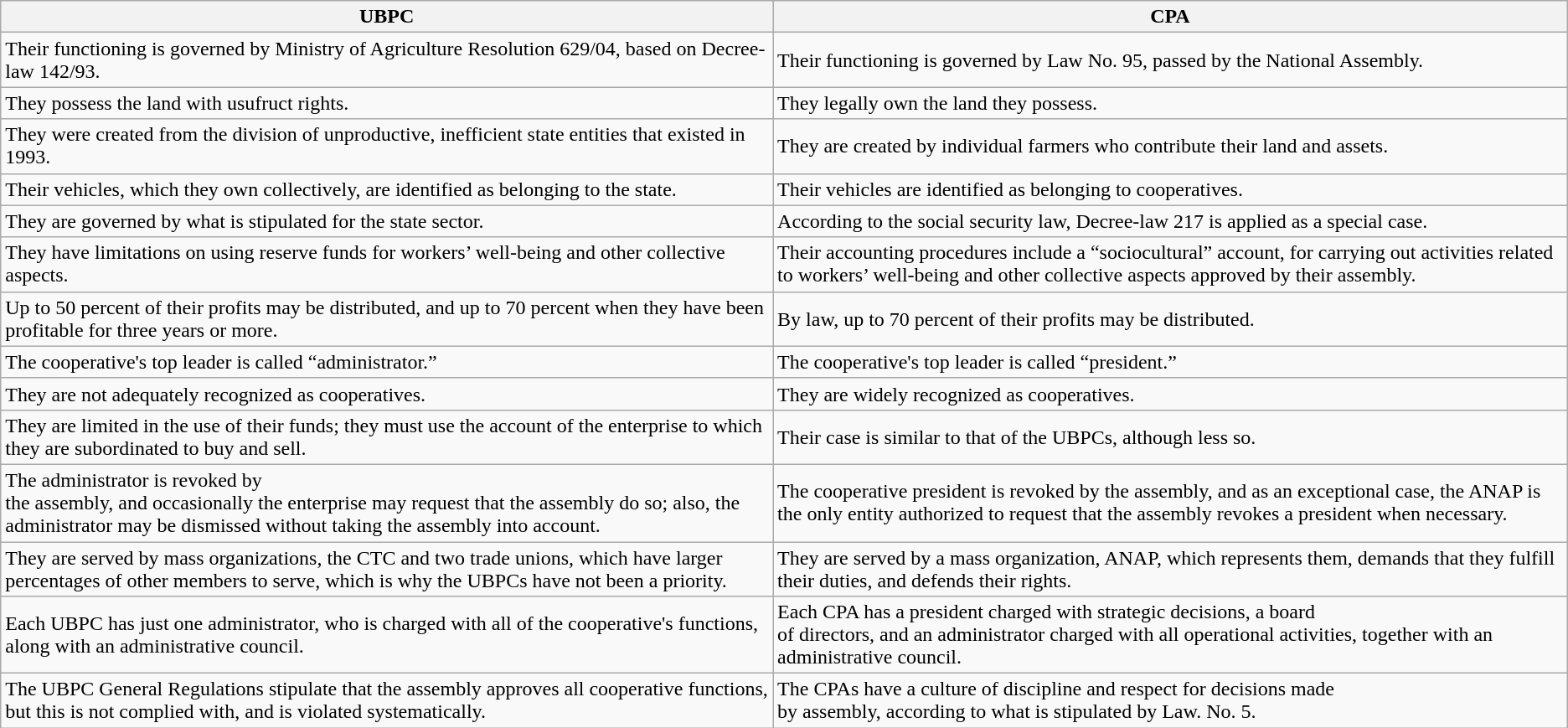<table class="wikitable">
<tr>
<th>UBPC</th>
<th>CPA</th>
</tr>
<tr>
<td>Their functioning is  governed by Ministry of Agriculture Resolution 629/04, based on Decree-law  142/93.</td>
<td>Their functioning is governed by Law No. 95, passed by the  National Assembly.</td>
</tr>
<tr>
<td>They possess the land  with usufruct rights.</td>
<td>They legally own the land they possess.</td>
</tr>
<tr>
<td>They were created from  the division of unproductive, inefficient state entities that existed in  1993.</td>
<td>They are created by individual farmers who contribute their land  and assets.</td>
</tr>
<tr>
<td>Their vehicles, which  they own collectively, are identified as belonging to the state.</td>
<td>Their vehicles are  identified as belonging to cooperatives.</td>
</tr>
<tr>
<td>They are governed by  what is stipulated for the state sector.</td>
<td>According to the  social security law, Decree-law 217 is applied as a special case.</td>
</tr>
<tr>
<td>They have limitations  on using reserve funds for workers’ well-being and other collective aspects.</td>
<td>Their accounting procedures include a “sociocultural” account,  for carrying out activities related to workers’ well-being and other  collective aspects approved by their assembly.</td>
</tr>
<tr>
<td>Up to 50 percent of  their profits may be distributed, and up to 70 percent when they have been  profitable for three years or more.</td>
<td>By law, up to 70 percent of their profits may be distributed.</td>
</tr>
<tr>
<td>The cooperative's top  leader is called “administrator.”</td>
<td>The cooperative's top leader is called “president.”</td>
</tr>
<tr>
<td>They are not  adequately recognized as cooperatives.</td>
<td>They are widely recognized as cooperatives.</td>
</tr>
<tr>
<td>They are limited in  the use of their funds; they must use the account of the enterprise to which  they are subordinated to buy and sell.</td>
<td>Their case is similar to that of the UBPCs, although less so.</td>
</tr>
<tr>
<td>The administrator is revoked by<br>the assembly, and occasionally the enterprise may request that  the assembly do so; also, the administrator may be dismissed without taking  the assembly into account.</td>
<td>The cooperative  president is revoked by the assembly, and as an exceptional case, the ANAP is  the only entity authorized to request that the assembly revokes a president  when necessary.</td>
</tr>
<tr>
<td>They are served by mass organizations, the CTC and two trade  unions, which have larger percentages of other members to serve, which is why  the UBPCs have not been a priority.</td>
<td>They are served by a  mass organization, ANAP, which represents them, demands that they fulfill  their duties, and defends their rights.</td>
</tr>
<tr>
<td>Each UBPC has just one  administrator, who is charged with all of the cooperative's functions, along  with an administrative council.</td>
<td>Each CPA has a president charged with strategic decisions, a  board<br>of directors, and an administrator charged with all operational  activities, together with an administrative council.</td>
</tr>
<tr>
<td>The UBPC General Regulations stipulate that the assembly  approves all cooperative functions, but this is not complied with, and is  violated systematically.</td>
<td>The CPAs have a culture of discipline and respect for decisions  made<br>by assembly, according to what is stipulated by Law. No. 5.</td>
</tr>
</table>
